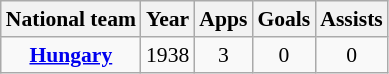<table class="wikitable" style="font-size:90%; text-align: center;">
<tr>
<th>National team</th>
<th>Year</th>
<th>Apps</th>
<th>Goals</th>
<th>Assists</th>
</tr>
<tr>
<td rowspan=7><strong><a href='#'>Hungary</a></strong></td>
<td>1938</td>
<td>3</td>
<td>0</td>
<td>0</td>
</tr>
</table>
